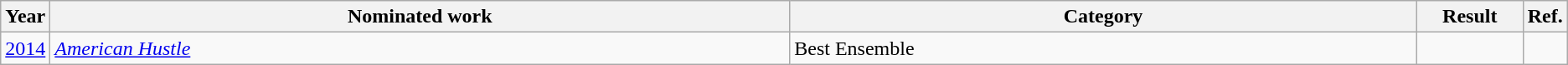<table class=wikitable>
<tr>
<th scope="col" style="width:1em;">Year</th>
<th scope="col" style="width:39em;">Nominated work</th>
<th scope="col" style="width:33em;">Category</th>
<th scope="col" style="width:5em;">Result</th>
<th scope="col" style="width:1em;">Ref.</th>
</tr>
<tr>
<td><a href='#'>2014</a></td>
<td><em><a href='#'>American Hustle</a></em></td>
<td>Best Ensemble</td>
<td></td>
<td></td>
</tr>
</table>
